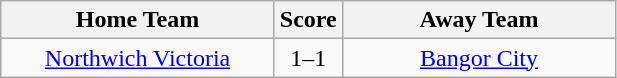<table class="wikitable" style="text-align:center;">
<tr>
<th width=175>Home Team</th>
<th width=20>Score</th>
<th width=175>Away Team</th>
</tr>
<tr>
<td><a href='#'>Northwich Victoria</a></td>
<td>1–1</td>
<td><a href='#'>Bangor City</a></td>
</tr>
</table>
